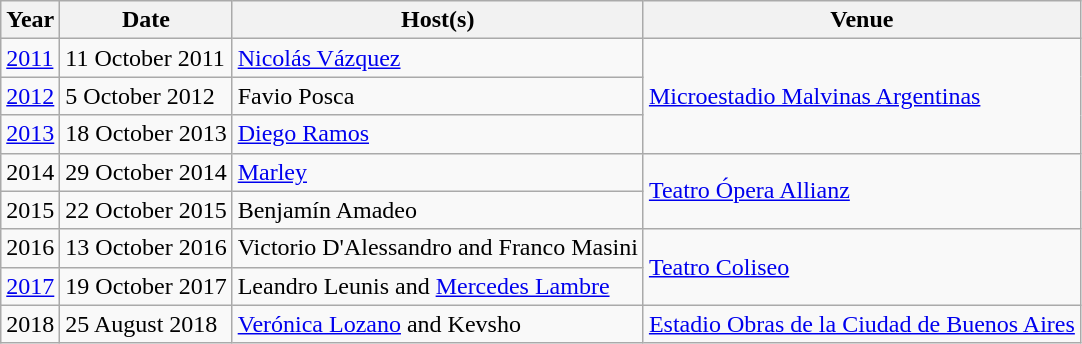<table class="wikitable">
<tr>
<th>Year</th>
<th>Date</th>
<th>Host(s)</th>
<th>Venue</th>
</tr>
<tr>
<td><a href='#'>2011</a></td>
<td>11 October 2011</td>
<td><a href='#'>Nicolás Vázquez</a></td>
<td rowspan="3"><a href='#'>Microestadio Malvinas Argentinas</a></td>
</tr>
<tr>
<td><a href='#'>2012</a></td>
<td>5 October 2012</td>
<td>Favio Posca</td>
</tr>
<tr>
<td><a href='#'>2013</a></td>
<td>18 October 2013</td>
<td><a href='#'>Diego Ramos</a></td>
</tr>
<tr>
<td>2014</td>
<td>29 October 2014</td>
<td><a href='#'>Marley</a></td>
<td rowspan="2"><a href='#'>Teatro Ópera Allianz</a></td>
</tr>
<tr>
<td>2015</td>
<td>22 October 2015</td>
<td>Benjamín Amadeo</td>
</tr>
<tr>
<td>2016</td>
<td>13 October 2016</td>
<td>Victorio D'Alessandro and Franco Masini</td>
<td rowspan="2"><a href='#'>Teatro Coliseo</a></td>
</tr>
<tr>
<td><a href='#'>2017</a></td>
<td>19 October 2017</td>
<td>Leandro Leunis and <a href='#'>Mercedes Lambre</a></td>
</tr>
<tr>
<td>2018</td>
<td>25 August 2018</td>
<td><a href='#'>Verónica Lozano</a> and Kevsho</td>
<td><a href='#'>Estadio Obras de la Ciudad de Buenos Aires</a></td>
</tr>
</table>
